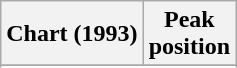<table class="wikitable sortable">
<tr>
<th align="left">Chart (1993)</th>
<th align="center">Peak<br>position</th>
</tr>
<tr>
</tr>
<tr>
</tr>
</table>
